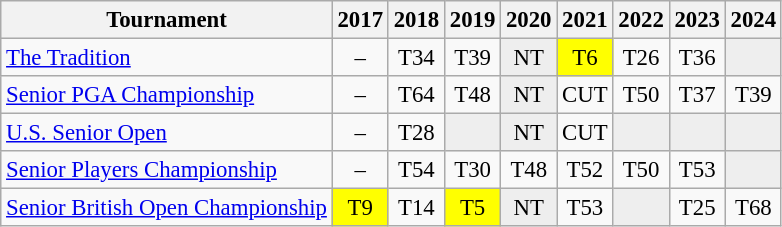<table class="wikitable" style="font-size:95%;text-align:center;">
<tr>
<th>Tournament</th>
<th>2017</th>
<th>2018</th>
<th>2019</th>
<th>2020</th>
<th>2021</th>
<th>2022</th>
<th>2023</th>
<th>2024</th>
</tr>
<tr>
<td align=left><a href='#'>The Tradition</a></td>
<td>–</td>
<td>T34</td>
<td>T39</td>
<td style="background:#eeeeee;">NT</td>
<td style="background:yellow;">T6</td>
<td>T26</td>
<td>T36</td>
<td style="background:#eeeeee;"></td>
</tr>
<tr>
<td align=left><a href='#'>Senior PGA Championship</a></td>
<td>–</td>
<td>T64</td>
<td>T48</td>
<td style="background:#eeeeee;">NT</td>
<td>CUT</td>
<td>T50</td>
<td>T37</td>
<td>T39</td>
</tr>
<tr>
<td align=left><a href='#'>U.S. Senior Open</a></td>
<td>–</td>
<td>T28</td>
<td style="background:#eeeeee;"></td>
<td style="background:#eeeeee;">NT</td>
<td>CUT</td>
<td style="background:#eeeeee;"></td>
<td style="background:#eeeeee;"></td>
<td style="background:#eeeeee;"></td>
</tr>
<tr>
<td align=left><a href='#'>Senior Players Championship</a></td>
<td>–</td>
<td>T54</td>
<td>T30</td>
<td>T48</td>
<td>T52</td>
<td>T50</td>
<td>T53</td>
<td style="background:#eeeeee;"></td>
</tr>
<tr>
<td align=left><a href='#'>Senior British Open Championship</a></td>
<td style="background:yellow;">T9</td>
<td>T14</td>
<td style="background:yellow;">T5</td>
<td style="background:#eeeeee;">NT</td>
<td>T53</td>
<td style="background:#eeeeee;"></td>
<td>T25</td>
<td>T68</td>
</tr>
</table>
